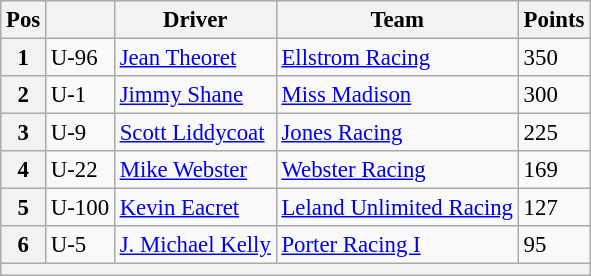<table class="wikitable" style="font-size:95%">
<tr>
<th>Pos</th>
<th></th>
<th>Driver</th>
<th>Team</th>
<th>Points</th>
</tr>
<tr>
<th>1</th>
<td>U-96</td>
<td><a href='#'>Jean Theoret</a></td>
<td><a href='#'>Ellstrom Racing</a></td>
<td>350</td>
</tr>
<tr>
<th>2</th>
<td>U-1</td>
<td><a href='#'>Jimmy Shane</a></td>
<td><a href='#'>Miss Madison</a></td>
<td>300</td>
</tr>
<tr>
<th>3</th>
<td>U-9</td>
<td><a href='#'>Scott Liddycoat</a></td>
<td><a href='#'>Jones Racing</a></td>
<td>225</td>
</tr>
<tr>
<th>4</th>
<td>U-22</td>
<td><a href='#'>Mike Webster</a></td>
<td><a href='#'>Webster Racing</a></td>
<td>169</td>
</tr>
<tr>
<th>5</th>
<td>U-100</td>
<td><a href='#'>Kevin Eacret</a></td>
<td><a href='#'>Leland Unlimited Racing</a></td>
<td>127</td>
</tr>
<tr>
<th>6</th>
<td>U-5</td>
<td><a href='#'>J. Michael Kelly</a></td>
<td><a href='#'>Porter Racing I</a></td>
<td>95</td>
</tr>
<tr>
<th colspan="6"></th>
</tr>
</table>
